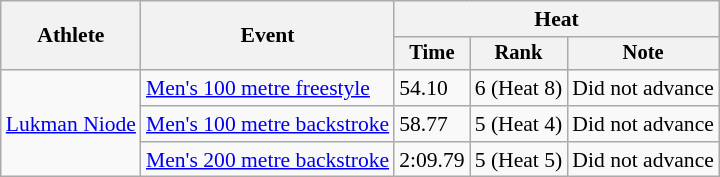<table class=wikitable style="font-size:90%">
<tr>
<th rowspan="2">Athlete</th>
<th rowspan="2">Event</th>
<th colspan="3">Heat</th>
</tr>
<tr style="font-size:95%">
<th>Time</th>
<th>Rank</th>
<th>Note</th>
</tr>
<tr align=center>
<td align=left rowspan=3><a href='#'>Lukman Niode</a></td>
<td align=left><a href='#'>Men's 100 metre freestyle</a></td>
<td align=left>54.10</td>
<td>6 (Heat 8)</td>
<td>Did not advance</td>
</tr>
<tr>
<td align=left><a href='#'>Men's 100 metre backstroke</a></td>
<td>58.77</td>
<td>5 (Heat 4)</td>
<td>Did not advance</td>
</tr>
<tr>
<td align=left><a href='#'>Men's 200 metre backstroke</a></td>
<td>2:09.79</td>
<td>5 (Heat 5)</td>
<td>Did not advance</td>
</tr>
</table>
